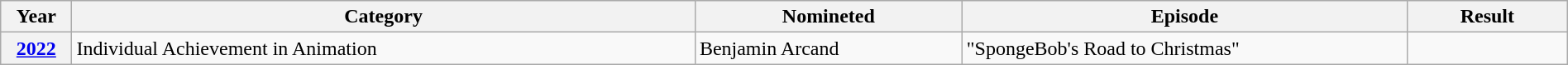<table class="wikitable plainrowheaders" width=100%>
<tr>
<th scope="col" style="width:4%;">Year</th>
<th scope="col" style="width:35%;">Category</th>
<th scope="col" style="width:15%;">Nomineted</th>
<th scope="col" style="width:25%;">Episode</th>
<th scope="col" style="width:9%;">Result</th>
</tr>
<tr>
<th scope="row" style="text-align:center;"><a href='#'>2022</a></th>
<td>Individual Achievement in Animation</td>
<td>Benjamin Arcand</td>
<td>"SpongeBob's Road to Christmas"</td>
<td></td>
</tr>
</table>
